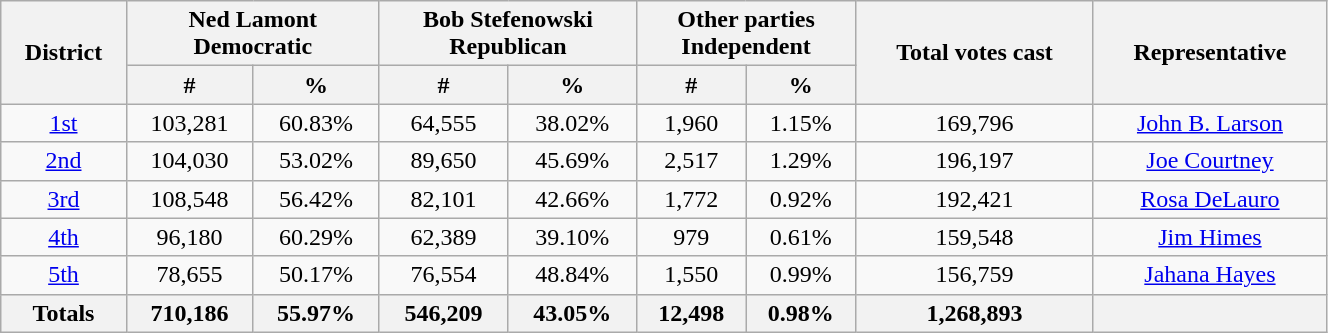<table width="70%"  class="wikitable sortable" style="text-align:center">
<tr>
<th style="text-align:center;" rowspan="2">District</th>
<th style="text-align:center;" colspan="2">Ned Lamont<br>Democratic</th>
<th style="text-align:center;" colspan="2">Bob Stefenowski<br>Republican</th>
<th style="text-align:center;" colspan="2">Other parties<br>Independent</th>
<th style="text-align:center;" rowspan="2">Total votes cast</th>
<th style="text-align:center;" rowspan="2">Representative</th>
</tr>
<tr>
<th style="text-align:center;" data-sort-type="number">#</th>
<th style="text-align:center;" data-sort-type="number">%</th>
<th style="text-align:center;" data-sort-type="number">#</th>
<th style="text-align:center;" data-sort-type="number">%</th>
<th style="text-align:center;" data-sort-type="number">#</th>
<th style="text-align:center;" data-sort-type="number">%</th>
</tr>
<tr style="text-align:center;">
<td><a href='#'>1st</a></td>
<td>103,281</td>
<td>60.83%</td>
<td>64,555</td>
<td>38.02%</td>
<td>1,960</td>
<td>1.15%</td>
<td>169,796</td>
<td><a href='#'>John B. Larson</a></td>
</tr>
<tr style="text-align:center;">
<td><a href='#'>2nd</a></td>
<td>104,030</td>
<td>53.02%</td>
<td>89,650</td>
<td>45.69%</td>
<td>2,517</td>
<td>1.29%</td>
<td>196,197</td>
<td><a href='#'>Joe Courtney</a></td>
</tr>
<tr style="text-align:center;">
<td><a href='#'>3rd</a></td>
<td>108,548</td>
<td>56.42%</td>
<td>82,101</td>
<td>42.66%</td>
<td>1,772</td>
<td>0.92%</td>
<td>192,421</td>
<td><a href='#'>Rosa DeLauro</a></td>
</tr>
<tr style="text-align:center;">
<td><a href='#'>4th</a></td>
<td>96,180</td>
<td>60.29%</td>
<td>62,389</td>
<td>39.10%</td>
<td>979</td>
<td>0.61%</td>
<td>159,548</td>
<td><a href='#'>Jim Himes</a></td>
</tr>
<tr style="text-align:center;">
<td><a href='#'>5th</a></td>
<td>78,655</td>
<td>50.17%</td>
<td>76,554</td>
<td>48.84%</td>
<td>1,550</td>
<td>0.99%</td>
<td>156,759</td>
<td><a href='#'>Jahana Hayes</a></td>
</tr>
<tr>
<th>Totals</th>
<th>710,186</th>
<th>55.97%</th>
<th>546,209</th>
<th>43.05%</th>
<th>12,498</th>
<th>0.98%</th>
<th>1,268,893</th>
<th></th>
</tr>
</table>
